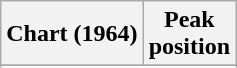<table class="wikitable sortable plainrowheaders" style="text-align:center">
<tr>
<th scope="col">Chart (1964)</th>
<th scope="col">Peak<br>position</th>
</tr>
<tr>
</tr>
<tr>
</tr>
</table>
